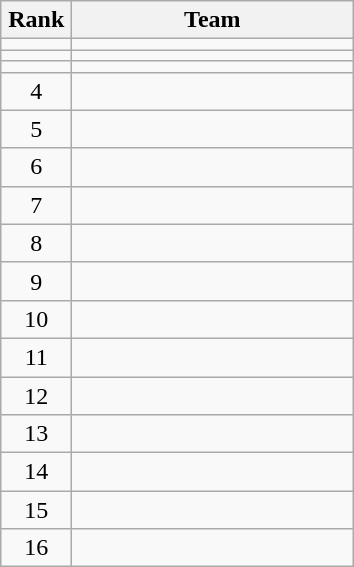<table class="wikitable" style="text-align: center;">
<tr>
<th width=40>Rank</th>
<th width=180>Team</th>
</tr>
<tr>
<td></td>
<td align=left></td>
</tr>
<tr>
<td></td>
<td align=left></td>
</tr>
<tr>
<td></td>
<td align=left></td>
</tr>
<tr>
<td>4</td>
<td align=left></td>
</tr>
<tr>
<td>5</td>
<td align=left></td>
</tr>
<tr>
<td>6</td>
<td align=left></td>
</tr>
<tr>
<td>7</td>
<td align=left></td>
</tr>
<tr>
<td>8</td>
<td align=left></td>
</tr>
<tr>
<td>9</td>
<td align=left></td>
</tr>
<tr>
<td>10</td>
<td align=left></td>
</tr>
<tr>
<td>11</td>
<td align=left></td>
</tr>
<tr>
<td>12</td>
<td align=left></td>
</tr>
<tr>
<td>13</td>
<td align=left></td>
</tr>
<tr>
<td>14</td>
<td align=left></td>
</tr>
<tr>
<td>15</td>
<td align=left></td>
</tr>
<tr>
<td>16</td>
<td align=left></td>
</tr>
</table>
